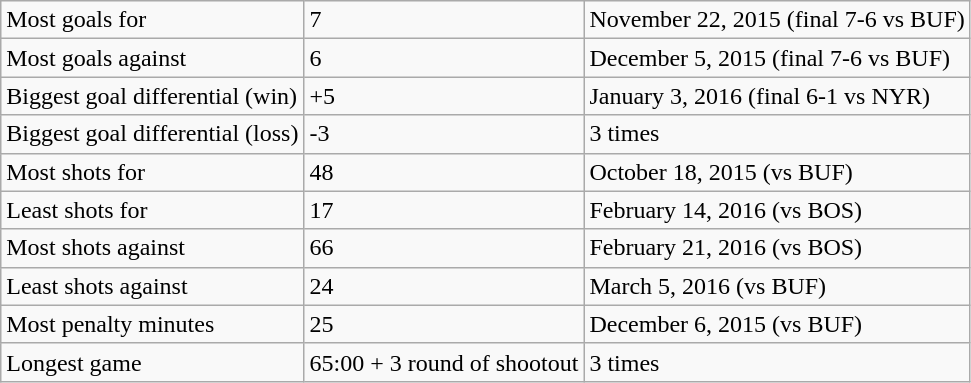<table class="wikitable">
<tr>
<td>Most goals for</td>
<td>7</td>
<td>November 22, 2015 (final 7-6 vs BUF)</td>
</tr>
<tr>
<td>Most goals against</td>
<td>6</td>
<td>December 5, 2015 (final 7-6 vs BUF)</td>
</tr>
<tr>
<td>Biggest goal differential (win)</td>
<td>+5</td>
<td>January 3, 2016 (final 6-1 vs NYR)</td>
</tr>
<tr>
<td>Biggest goal differential (loss)</td>
<td>-3</td>
<td>3 times</td>
</tr>
<tr>
<td>Most shots for</td>
<td>48</td>
<td>October 18, 2015 (vs BUF)</td>
</tr>
<tr>
<td>Least shots for</td>
<td>17</td>
<td>February 14, 2016 (vs BOS)</td>
</tr>
<tr>
<td>Most shots against</td>
<td>66</td>
<td>February 21, 2016 (vs BOS)</td>
</tr>
<tr>
<td>Least shots against</td>
<td>24</td>
<td>March 5, 2016 (vs BUF)</td>
</tr>
<tr>
<td>Most penalty minutes</td>
<td>25</td>
<td>December 6, 2015 (vs BUF)</td>
</tr>
<tr>
<td>Longest game</td>
<td>65:00 + 3 round of shootout</td>
<td>3 times</td>
</tr>
</table>
